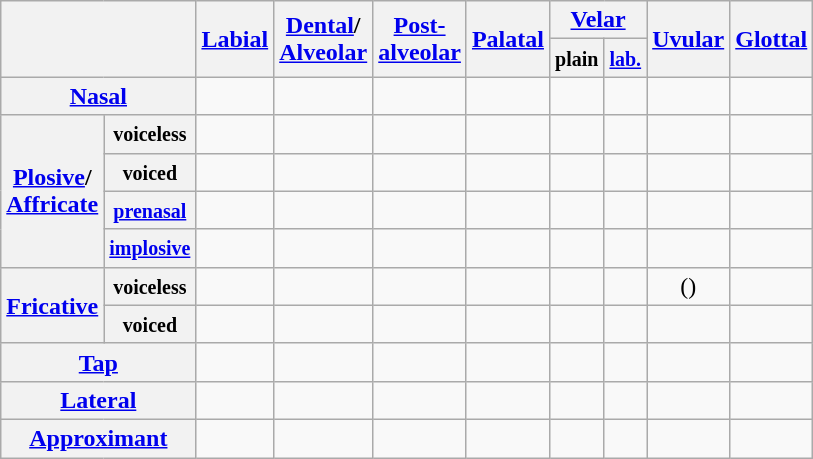<table class="wikitable" style=text-align:center>
<tr>
<th colspan="2" rowspan="2"></th>
<th rowspan="2"><a href='#'>Labial</a></th>
<th rowspan="2"><a href='#'>Dental</a>/<br><a href='#'>Alveolar</a></th>
<th rowspan="2"><a href='#'>Post-<br>alveolar</a></th>
<th rowspan="2"><a href='#'>Palatal</a></th>
<th colspan="2"><a href='#'>Velar</a></th>
<th rowspan="2"><a href='#'>Uvular</a></th>
<th rowspan="2"><a href='#'>Glottal</a></th>
</tr>
<tr>
<th><small>plain</small></th>
<th><small><a href='#'>lab.</a></small></th>
</tr>
<tr>
<th colspan="2"><a href='#'>Nasal</a></th>
<td></td>
<td></td>
<td></td>
<td></td>
<td></td>
<td></td>
<td></td>
<td></td>
</tr>
<tr>
<th rowspan="4"><a href='#'>Plosive</a>/<br><a href='#'>Affricate</a></th>
<th><small>voiceless</small></th>
<td></td>
<td></td>
<td></td>
<td></td>
<td></td>
<td></td>
<td></td>
<td></td>
</tr>
<tr>
<th><small>voiced</small></th>
<td></td>
<td></td>
<td></td>
<td></td>
<td></td>
<td></td>
<td></td>
<td></td>
</tr>
<tr>
<th><small><a href='#'>prenasal</a></small></th>
<td></td>
<td></td>
<td></td>
<td></td>
<td></td>
<td></td>
<td></td>
<td></td>
</tr>
<tr>
<th><small><a href='#'>implosive</a></small></th>
<td></td>
<td></td>
<td></td>
<td></td>
<td></td>
<td></td>
<td></td>
<td></td>
</tr>
<tr>
<th rowspan="2"><a href='#'>Fricative</a></th>
<th><small>voiceless</small></th>
<td></td>
<td></td>
<td></td>
<td></td>
<td></td>
<td></td>
<td>()</td>
<td></td>
</tr>
<tr>
<th><small>voiced</small></th>
<td></td>
<td></td>
<td></td>
<td></td>
<td></td>
<td></td>
<td></td>
<td></td>
</tr>
<tr>
<th colspan="2"><a href='#'>Tap</a></th>
<td></td>
<td></td>
<td></td>
<td></td>
<td></td>
<td></td>
<td></td>
<td></td>
</tr>
<tr>
<th colspan="2"><a href='#'>Lateral</a></th>
<td></td>
<td></td>
<td></td>
<td></td>
<td></td>
<td></td>
<td></td>
<td></td>
</tr>
<tr>
<th colspan="2"><a href='#'>Approximant</a></th>
<td></td>
<td></td>
<td></td>
<td></td>
<td></td>
<td></td>
<td></td>
<td></td>
</tr>
</table>
